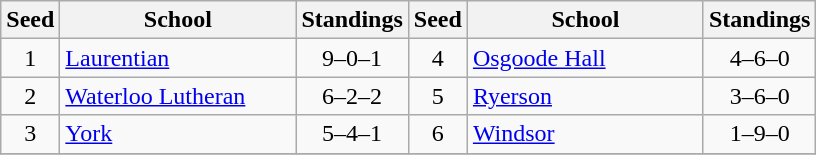<table class="wikitable">
<tr>
<th>Seed</th>
<th style="width:150px">School</th>
<th>Standings</th>
<th>Seed</th>
<th style="width:150px">School</th>
<th>Standings</th>
</tr>
<tr>
<td align=center>1</td>
<td><a href='#'>Laurentian</a></td>
<td align=center>9–0–1</td>
<td align=center>4</td>
<td><a href='#'>Osgoode Hall</a></td>
<td align=center>4–6–0</td>
</tr>
<tr>
<td align=center>2</td>
<td><a href='#'>Waterloo Lutheran</a></td>
<td align=center>6–2–2</td>
<td align=center>5</td>
<td><a href='#'>Ryerson</a></td>
<td align=center>3–6–0</td>
</tr>
<tr>
<td align=center>3</td>
<td><a href='#'>York</a></td>
<td align=center>5–4–1</td>
<td align=center>6</td>
<td><a href='#'>Windsor</a></td>
<td align=center>1–9–0</td>
</tr>
<tr>
</tr>
</table>
